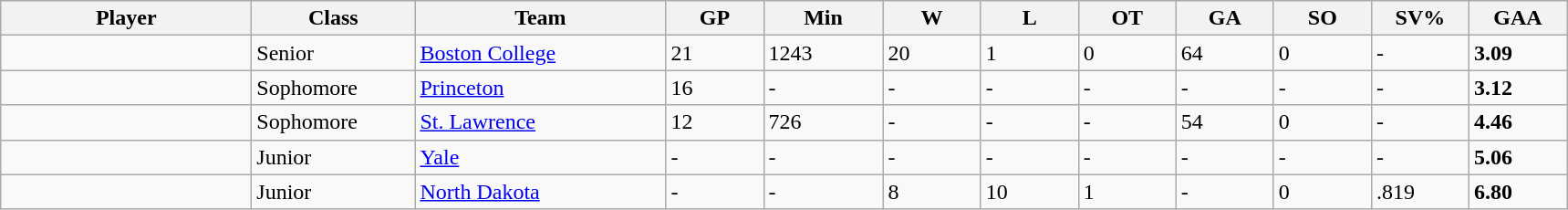<table class="wikitable sortable">
<tr>
<th style="width: 11em;">Player</th>
<th style="width: 7em;">Class</th>
<th style="width: 11em;">Team</th>
<th style="width: 4em;">GP</th>
<th style="width: 5em;">Min</th>
<th style="width: 4em;">W</th>
<th style="width: 4em;">L</th>
<th style="width: 4em;">OT</th>
<th style="width: 4em;">GA</th>
<th style="width: 4em;">SO</th>
<th style="width: 4em;">SV%</th>
<th style="width: 4em;">GAA</th>
</tr>
<tr>
<td></td>
<td>Senior</td>
<td><a href='#'>Boston College</a></td>
<td>21</td>
<td>1243</td>
<td>20</td>
<td>1</td>
<td>0</td>
<td>64</td>
<td>0</td>
<td>-</td>
<td><strong>3.09</strong></td>
</tr>
<tr>
<td></td>
<td>Sophomore</td>
<td><a href='#'>Princeton</a></td>
<td>16</td>
<td>-</td>
<td>-</td>
<td>-</td>
<td>-</td>
<td>-</td>
<td>-</td>
<td>-</td>
<td><strong>3.12</strong></td>
</tr>
<tr>
<td></td>
<td>Sophomore</td>
<td><a href='#'>St. Lawrence</a></td>
<td>12</td>
<td>726</td>
<td>-</td>
<td>-</td>
<td>-</td>
<td>54</td>
<td>0</td>
<td>-</td>
<td><strong>4.46</strong></td>
</tr>
<tr>
<td></td>
<td>Junior</td>
<td><a href='#'>Yale</a></td>
<td>-</td>
<td>-</td>
<td>-</td>
<td>-</td>
<td>-</td>
<td>-</td>
<td>-</td>
<td>-</td>
<td><strong>5.06</strong></td>
</tr>
<tr>
<td></td>
<td>Junior</td>
<td><a href='#'>North Dakota</a></td>
<td>-</td>
<td>-</td>
<td>8</td>
<td>10</td>
<td>1</td>
<td>-</td>
<td>0</td>
<td>.819</td>
<td><strong>6.80</strong></td>
</tr>
</table>
